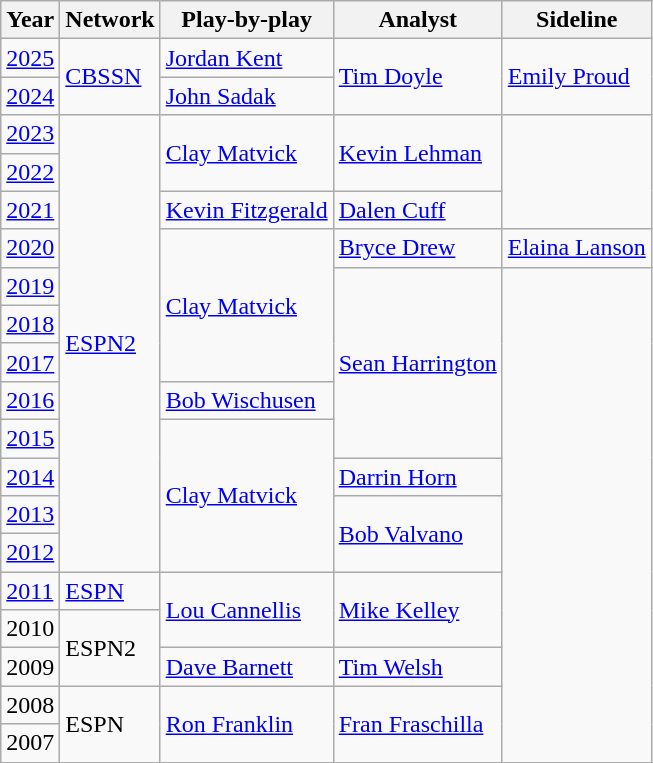<table class="wikitable">
<tr>
<th>Year</th>
<th>Network</th>
<th>Play-by-play</th>
<th>Analyst</th>
<th>Sideline</th>
</tr>
<tr>
<td><a href='#'>2025</a></td>
<td rowspan=2><a href='#'>CBSSN</a></td>
<td><a href='#'>Jordan Kent</a></td>
<td rowspan=2><a href='#'>Tim Doyle</a></td>
<td rowspan=2><a href='#'>Emily Proud</a></td>
</tr>
<tr>
<td><a href='#'>2024</a></td>
<td><a href='#'>John Sadak</a></td>
</tr>
<tr>
<td><a href='#'>2023</a></td>
<td rowspan=12><a href='#'>ESPN2</a></td>
<td rowspan=2><a href='#'>Clay Matvick</a></td>
<td rowspan=2><a href='#'>Kevin Lehman</a></td>
</tr>
<tr>
<td><a href='#'>2022</a></td>
</tr>
<tr>
<td><a href='#'>2021</a></td>
<td><a href='#'>Kevin Fitzgerald</a></td>
<td><a href='#'>Dalen Cuff</a></td>
</tr>
<tr>
<td><a href='#'>2020</a></td>
<td rowspan=4><a href='#'>Clay Matvick</a></td>
<td><a href='#'>Bryce Drew</a></td>
<td><a href='#'>Elaina Lanson</a></td>
</tr>
<tr>
<td><a href='#'>2019</a></td>
<td rowspan=5><a href='#'>Sean Harrington</a></td>
</tr>
<tr>
<td><a href='#'>2018</a></td>
</tr>
<tr>
<td><a href='#'>2017</a></td>
</tr>
<tr>
<td><a href='#'>2016</a></td>
<td><a href='#'>Bob Wischusen</a></td>
</tr>
<tr>
<td><a href='#'>2015</a></td>
<td rowspan=4><a href='#'>Clay Matvick</a></td>
</tr>
<tr>
<td><a href='#'>2014</a></td>
<td><a href='#'>Darrin Horn</a></td>
</tr>
<tr>
<td><a href='#'>2013</a></td>
<td rowspan=2><a href='#'>Bob Valvano</a></td>
</tr>
<tr>
<td><a href='#'>2012</a></td>
</tr>
<tr>
<td><a href='#'>2011</a></td>
<td><a href='#'>ESPN</a></td>
<td rowspan=2><a href='#'>Lou Cannellis</a></td>
<td rowspan=2><a href='#'>Mike Kelley</a></td>
</tr>
<tr>
<td>2010</td>
<td rowspan=2>ESPN2</td>
</tr>
<tr>
<td>2009</td>
<td><a href='#'>Dave Barnett</a></td>
<td><a href='#'>Tim Welsh</a></td>
</tr>
<tr>
<td>2008</td>
<td rowspan=2>ESPN</td>
<td rowspan=2><a href='#'>Ron Franklin</a></td>
<td rowspan=2><a href='#'>Fran Fraschilla</a></td>
</tr>
<tr>
<td>2007</td>
</tr>
</table>
